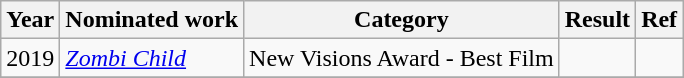<table class="wikitable sortable">
<tr>
<th>Year</th>
<th>Nominated work</th>
<th>Category</th>
<th>Result</th>
<th>Ref</th>
</tr>
<tr>
<td>2019</td>
<td><em><a href='#'>Zombi Child</a></em></td>
<td>New Visions Award - Best Film</td>
<td></td>
<td></td>
</tr>
<tr>
</tr>
</table>
